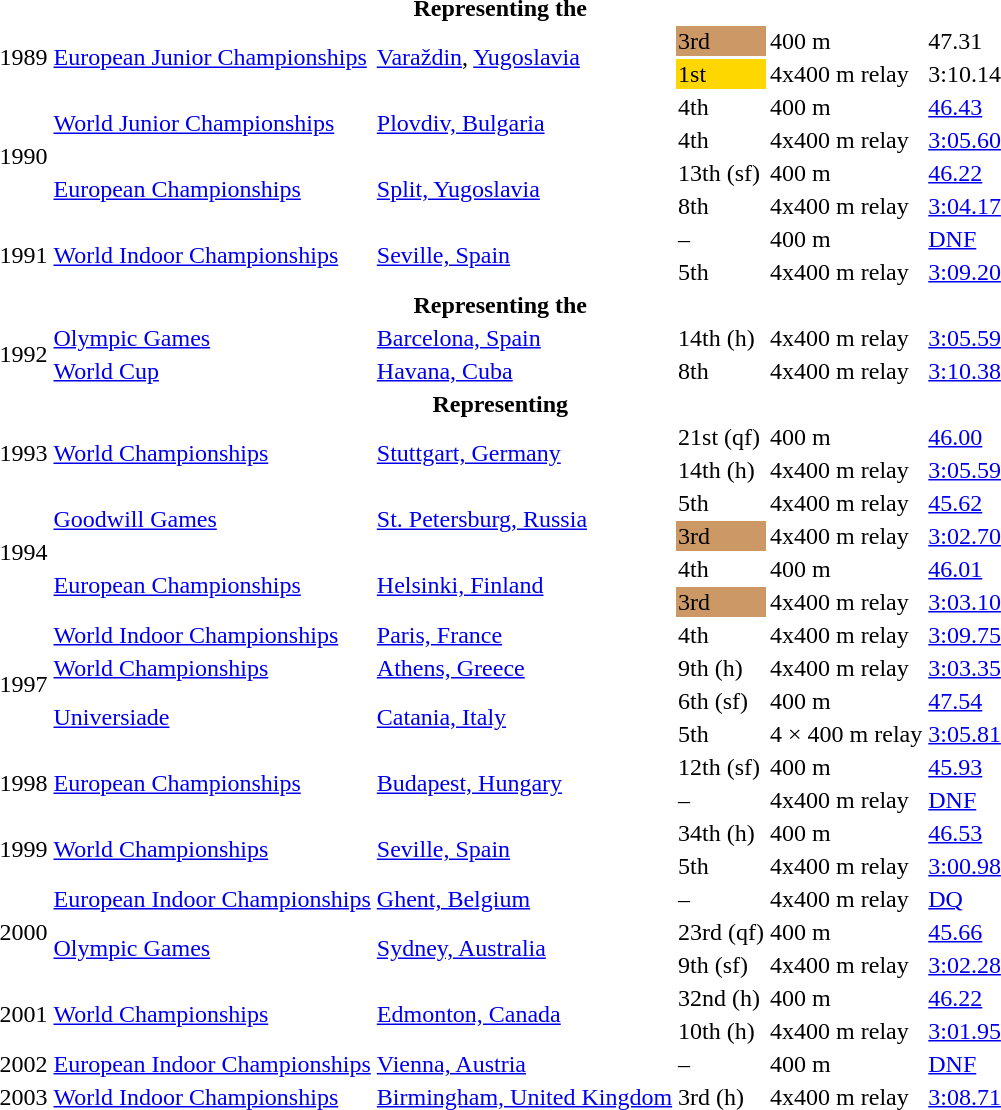<table>
<tr>
<th colspan="6">Representing the </th>
</tr>
<tr>
<td rowspan=2>1989</td>
<td rowspan=2><a href='#'>European Junior Championships</a></td>
<td rowspan=2><a href='#'>Varaždin</a>, <a href='#'>Yugoslavia</a></td>
<td bgcolor=cc9966>3rd</td>
<td>400 m</td>
<td>47.31</td>
</tr>
<tr>
<td bgcolor=gold>1st</td>
<td>4x400 m relay</td>
<td>3:10.14</td>
</tr>
<tr>
<td rowspan=4>1990</td>
<td rowspan=2><a href='#'>World Junior Championships</a></td>
<td rowspan=2><a href='#'>Plovdiv, Bulgaria</a></td>
<td>4th</td>
<td>400 m</td>
<td><a href='#'>46.43</a></td>
</tr>
<tr>
<td>4th</td>
<td>4x400 m relay</td>
<td><a href='#'>3:05.60</a></td>
</tr>
<tr>
<td rowspan=2><a href='#'>European Championships</a></td>
<td rowspan=2><a href='#'>Split, Yugoslavia</a></td>
<td>13th (sf)</td>
<td>400 m</td>
<td><a href='#'>46.22</a></td>
</tr>
<tr>
<td>8th</td>
<td>4x400 m relay</td>
<td><a href='#'>3:04.17</a></td>
</tr>
<tr>
<td rowspan=2>1991</td>
<td rowspan=2><a href='#'>World Indoor Championships</a></td>
<td rowspan=2><a href='#'>Seville, Spain</a></td>
<td>–</td>
<td>400 m</td>
<td><a href='#'>DNF</a></td>
</tr>
<tr>
<td>5th</td>
<td>4x400 m relay</td>
<td><a href='#'>3:09.20</a></td>
</tr>
<tr>
<th colspan="6">Representing the </th>
</tr>
<tr>
<td rowspan=2>1992</td>
<td><a href='#'>Olympic Games</a></td>
<td><a href='#'>Barcelona, Spain</a></td>
<td>14th (h)</td>
<td>4x400 m relay</td>
<td><a href='#'>3:05.59</a></td>
</tr>
<tr>
<td><a href='#'>World Cup</a></td>
<td><a href='#'>Havana, Cuba</a></td>
<td>8th</td>
<td>4x400 m relay</td>
<td><a href='#'>3:10.38</a></td>
</tr>
<tr>
<th colspan="6">Representing </th>
</tr>
<tr>
<td rowspan=2>1993</td>
<td rowspan=2><a href='#'>World Championships</a></td>
<td rowspan=2><a href='#'>Stuttgart, Germany</a></td>
<td>21st (qf)</td>
<td>400 m</td>
<td><a href='#'>46.00</a></td>
</tr>
<tr>
<td>14th (h)</td>
<td>4x400 m relay</td>
<td><a href='#'>3:05.59</a></td>
</tr>
<tr>
<td rowspan=4>1994</td>
<td rowspan=2><a href='#'>Goodwill Games</a></td>
<td rowspan=2><a href='#'>St. Petersburg, Russia</a></td>
<td>5th</td>
<td>4x400 m relay</td>
<td><a href='#'>45.62</a></td>
</tr>
<tr>
<td bgcolor=cc9966>3rd</td>
<td>4x400 m relay</td>
<td><a href='#'>3:02.70</a></td>
</tr>
<tr>
<td rowspan=2><a href='#'>European Championships</a></td>
<td rowspan=2><a href='#'>Helsinki, Finland</a></td>
<td>4th</td>
<td>400 m</td>
<td><a href='#'>46.01</a></td>
</tr>
<tr>
<td bgcolor=cc9966>3rd</td>
<td>4x400 m relay</td>
<td><a href='#'>3:03.10</a></td>
</tr>
<tr>
<td rowspan=4>1997</td>
<td><a href='#'>World Indoor Championships</a></td>
<td><a href='#'>Paris, France</a></td>
<td>4th</td>
<td>4x400 m relay</td>
<td><a href='#'>3:09.75</a></td>
</tr>
<tr>
<td><a href='#'>World Championships</a></td>
<td><a href='#'>Athens, Greece</a></td>
<td>9th (h)</td>
<td>4x400 m relay</td>
<td><a href='#'>3:03.35</a></td>
</tr>
<tr>
<td rowspan=2><a href='#'>Universiade</a></td>
<td rowspan=2><a href='#'>Catania, Italy</a></td>
<td>6th (sf)</td>
<td>400 m</td>
<td><a href='#'>47.54</a></td>
</tr>
<tr>
<td>5th</td>
<td>4 × 400 m relay</td>
<td><a href='#'>3:05.81</a></td>
</tr>
<tr>
<td rowspan=2>1998</td>
<td rowspan=2><a href='#'>European Championships</a></td>
<td rowspan=2><a href='#'>Budapest, Hungary</a></td>
<td>12th (sf)</td>
<td>400 m</td>
<td><a href='#'>45.93</a></td>
</tr>
<tr>
<td>–</td>
<td>4x400 m relay</td>
<td><a href='#'>DNF</a></td>
</tr>
<tr>
<td rowspan=2>1999</td>
<td rowspan=2><a href='#'>World Championships</a></td>
<td rowspan=2><a href='#'>Seville, Spain</a></td>
<td>34th (h)</td>
<td>400 m</td>
<td><a href='#'>46.53</a></td>
</tr>
<tr>
<td>5th</td>
<td>4x400 m relay</td>
<td><a href='#'>3:00.98</a></td>
</tr>
<tr>
<td rowspan=3>2000</td>
<td><a href='#'>European Indoor Championships</a></td>
<td><a href='#'>Ghent, Belgium</a></td>
<td>–</td>
<td>4x400 m relay</td>
<td><a href='#'>DQ</a></td>
</tr>
<tr>
<td rowspan=2><a href='#'>Olympic Games</a></td>
<td rowspan=2><a href='#'>Sydney, Australia</a></td>
<td>23rd (qf)</td>
<td>400 m</td>
<td><a href='#'>45.66</a></td>
</tr>
<tr>
<td>9th (sf)</td>
<td>4x400 m relay</td>
<td><a href='#'>3:02.28</a></td>
</tr>
<tr>
<td rowspan=2>2001</td>
<td rowspan=2><a href='#'>World Championships</a></td>
<td rowspan=2><a href='#'>Edmonton, Canada</a></td>
<td>32nd (h)</td>
<td>400 m</td>
<td><a href='#'>46.22</a></td>
</tr>
<tr>
<td>10th (h)</td>
<td>4x400 m relay</td>
<td><a href='#'>3:01.95</a></td>
</tr>
<tr>
<td>2002</td>
<td><a href='#'>European Indoor Championships</a></td>
<td><a href='#'>Vienna, Austria</a></td>
<td>–</td>
<td>400 m</td>
<td><a href='#'>DNF</a></td>
</tr>
<tr>
<td>2003</td>
<td><a href='#'>World Indoor Championships</a></td>
<td><a href='#'>Birmingham, United Kingdom</a></td>
<td>3rd (h)</td>
<td>4x400 m relay</td>
<td><a href='#'>3:08.71</a></td>
</tr>
</table>
